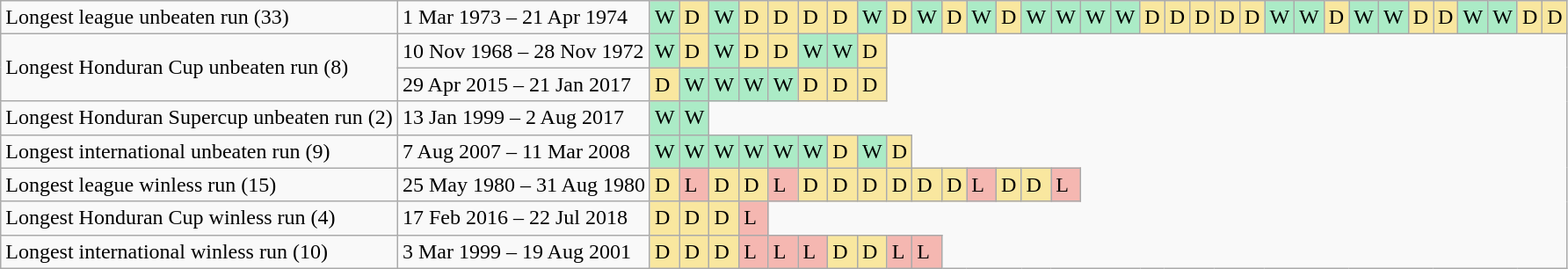<table class="wikitable">
<tr>
<td>Longest league unbeaten run (33)</td>
<td>1 Mar 1973 – 21 Apr 1974</td>
<td bgcolor=ABEBC6>W</td>
<td bgcolor=F9E79F>D</td>
<td bgcolor=ABEBC6>W</td>
<td bgcolor=F9E79F>D</td>
<td bgcolor=F9E79F>D</td>
<td bgcolor=F9E79F>D</td>
<td bgcolor=F9E79F>D</td>
<td bgcolor=ABEBC6>W</td>
<td bgcolor=F9E79F>D</td>
<td bgcolor=ABEBC6>W</td>
<td bgcolor=F9E79F>D</td>
<td bgcolor=ABEBC6>W</td>
<td bgcolor=F9E79F>D</td>
<td bgcolor=ABEBC6>W</td>
<td bgcolor=ABEBC6>W</td>
<td bgcolor=ABEBC6>W</td>
<td bgcolor=ABEBC6>W</td>
<td bgcolor=F9E79F>D</td>
<td bgcolor=F9E79F>D</td>
<td bgcolor=F9E79F>D</td>
<td bgcolor=F9E79F>D</td>
<td bgcolor=F9E79F>D</td>
<td bgcolor=ABEBC6>W</td>
<td bgcolor=ABEBC6>W</td>
<td bgcolor=F9E79F>D</td>
<td bgcolor=ABEBC6>W</td>
<td bgcolor=ABEBC6>W</td>
<td bgcolor=F9E79F>D</td>
<td bgcolor=F9E79F>D</td>
<td bgcolor=ABEBC6>W</td>
<td bgcolor=ABEBC6>W</td>
<td bgcolor=F9E79F>D</td>
<td bgcolor=F9E79F>D</td>
</tr>
<tr>
<td rowspan=2>Longest Honduran Cup unbeaten run (8)</td>
<td>10 Nov 1968 – 28 Nov 1972</td>
<td bgcolor=ABEBC6>W</td>
<td bgcolor=F9E79F>D</td>
<td bgcolor=ABEBC6>W</td>
<td bgcolor=F9E79F>D</td>
<td bgcolor=F9E79F>D</td>
<td bgcolor=ABEBC6>W</td>
<td bgcolor=ABEBC6>W</td>
<td bgcolor=F9E79F>D</td>
</tr>
<tr>
<td>29 Apr 2015 – 21 Jan 2017</td>
<td bgcolor=F9E79F>D</td>
<td bgcolor=ABEBC6>W</td>
<td bgcolor=ABEBC6>W</td>
<td bgcolor=ABEBC6>W</td>
<td bgcolor=ABEBC6>W</td>
<td bgcolor=F9E79F>D</td>
<td bgcolor=F9E79F>D</td>
<td bgcolor=F9E79F>D</td>
</tr>
<tr>
<td>Longest Honduran Supercup unbeaten run (2)</td>
<td>13 Jan 1999 – 2 Aug 2017</td>
<td bgcolor=ABEBC6>W</td>
<td bgcolor=ABEBC6>W</td>
</tr>
<tr>
<td>Longest international unbeaten run (9)</td>
<td>7 Aug 2007 – 11 Mar 2008</td>
<td bgcolor=ABEBC6>W</td>
<td bgcolor=ABEBC6>W</td>
<td bgcolor=ABEBC6>W</td>
<td bgcolor=ABEBC6>W</td>
<td bgcolor=ABEBC6>W</td>
<td bgcolor=ABEBC6>W</td>
<td bgcolor=F9E79F>D</td>
<td bgcolor=ABEBC6>W</td>
<td bgcolor=F9E79F>D</td>
</tr>
<tr>
<td>Longest league winless run (15)</td>
<td>25 May 1980 – 31 Aug 1980</td>
<td bgcolor=F9E79F>D</td>
<td bgcolor=F5B7B1>L</td>
<td bgcolor=F9E79F>D</td>
<td bgcolor=F9E79F>D</td>
<td bgcolor=F5B7B1>L</td>
<td bgcolor=F9E79F>D</td>
<td bgcolor=F9E79F>D</td>
<td bgcolor=F9E79F>D</td>
<td bgcolor=F9E79F>D</td>
<td bgcolor=F9E79F>D</td>
<td bgcolor=F9E79F>D</td>
<td bgcolor=F5B7B1>L</td>
<td bgcolor=F9E79F>D</td>
<td bgcolor=F9E79F>D</td>
<td bgcolor=F5B7B1>L</td>
</tr>
<tr>
<td>Longest Honduran Cup winless run (4)</td>
<td>17 Feb 2016 – 22 Jul 2018</td>
<td bgcolor=F9E79F>D</td>
<td bgcolor=F9E79F>D</td>
<td bgcolor=F9E79F>D</td>
<td bgcolor=F5B7B1>L</td>
</tr>
<tr>
<td>Longest international winless run (10)</td>
<td>3 Mar 1999 – 19 Aug 2001</td>
<td bgcolor=F9E79F>D</td>
<td bgcolor=F9E79F>D</td>
<td bgcolor=F9E79F>D</td>
<td bgcolor=F5B7B1>L</td>
<td bgcolor=F5B7B1>L</td>
<td bgcolor=F5B7B1>L</td>
<td bgcolor=F9E79F>D</td>
<td bgcolor=F9E79F>D</td>
<td bgcolor=F5B7B1>L</td>
<td bgcolor=F5B7B1>L</td>
</tr>
</table>
